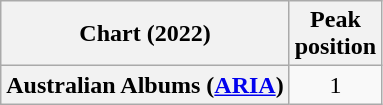<table class="wikitable plainrowheaders" style="text-align:center">
<tr>
<th scope="col">Chart (2022)</th>
<th scope="col">Peak<br>position</th>
</tr>
<tr>
<th scope="row">Australian Albums (<a href='#'>ARIA</a>)</th>
<td>1</td>
</tr>
</table>
